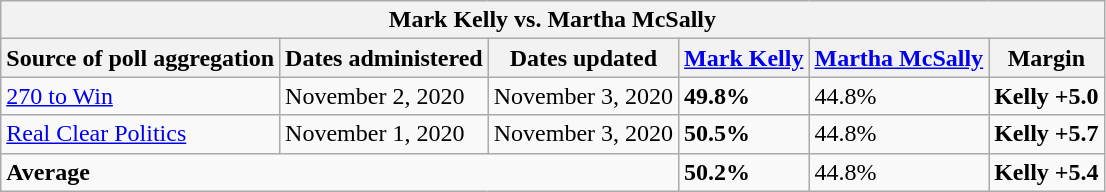<table class="wikitable sortable">
<tr>
<th colspan="6">Mark Kelly vs. Martha McSally</th>
</tr>
<tr>
<th>Source of poll aggregation</th>
<th>Dates administered</th>
<th>Dates updated</th>
<th><a href='#'>Mark Kelly</a></th>
<th><a href='#'>Martha McSally</a></th>
<th>Margin</th>
</tr>
<tr>
<td><a href='#'>270 to Win</a></td>
<td>November 2, 2020</td>
<td>November 3, 2020</td>
<td><strong>49.8%</strong></td>
<td>44.8%</td>
<td><strong>Kelly +5.0</strong></td>
</tr>
<tr>
<td><a href='#'>Real Clear Politics</a></td>
<td>November 1, 2020</td>
<td>November 3, 2020</td>
<td><strong>50.5%</strong></td>
<td>44.8%</td>
<td><strong>Kelly +5.7</strong></td>
</tr>
<tr>
<td colspan="3"><strong>Average</strong></td>
<td><strong>50.2%</strong></td>
<td>44.8%</td>
<td><strong>Kelly +5.4</strong></td>
</tr>
</table>
